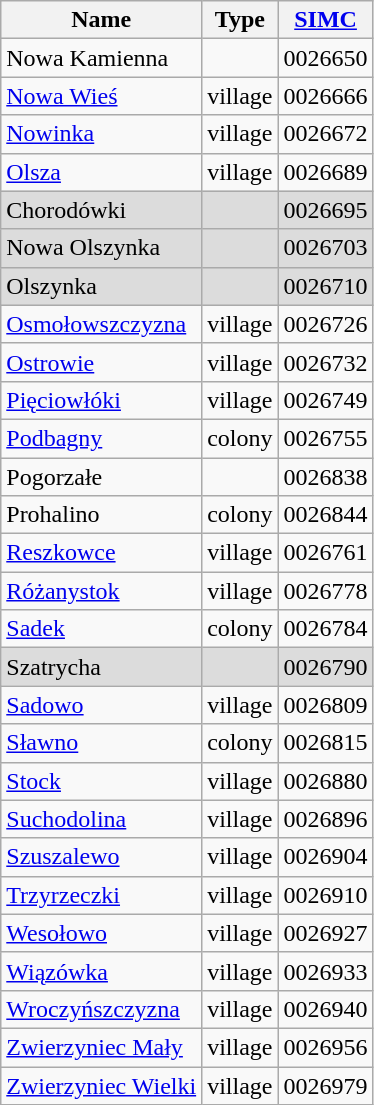<table class=wikitable>
<tr>
<th>Name</th>
<th>Type</th>
<th><a href='#'>SIMC</a></th>
</tr>
<tr>
<td>Nowa Kamienna</td>
<td></td>
<td>0026650</td>
</tr>
<tr>
<td><a href='#'>Nowa Wieś</a></td>
<td>village</td>
<td>0026666</td>
</tr>
<tr>
<td><a href='#'>Nowinka</a></td>
<td>village</td>
<td>0026672</td>
</tr>
<tr>
<td><a href='#'>Olsza</a></td>
<td>village</td>
<td>0026689</td>
</tr>
<tr bgcolor="#DCDCDC">
<td>Chorodówki</td>
<td></td>
<td>0026695</td>
</tr>
<tr bgcolor="#DCDCDC">
<td>Nowa Olszynka</td>
<td></td>
<td>0026703</td>
</tr>
<tr bgcolor="#DCDCDC">
<td>Olszynka</td>
<td></td>
<td>0026710</td>
</tr>
<tr>
<td><a href='#'>Osmołowszczyzna</a></td>
<td>village</td>
<td>0026726</td>
</tr>
<tr>
<td><a href='#'>Ostrowie</a></td>
<td>village</td>
<td>0026732</td>
</tr>
<tr>
<td><a href='#'>Pięciowłóki</a></td>
<td>village</td>
<td>0026749</td>
</tr>
<tr>
<td><a href='#'>Podbagny</a></td>
<td>colony</td>
<td>0026755</td>
</tr>
<tr>
<td>Pogorzałe</td>
<td></td>
<td>0026838</td>
</tr>
<tr>
<td>Prohalino</td>
<td>colony</td>
<td>0026844</td>
</tr>
<tr>
<td><a href='#'>Reszkowce</a></td>
<td>village</td>
<td>0026761</td>
</tr>
<tr>
<td><a href='#'>Różanystok</a></td>
<td>village</td>
<td>0026778</td>
</tr>
<tr>
<td><a href='#'>Sadek</a></td>
<td>colony</td>
<td>0026784</td>
</tr>
<tr bgcolor="#DCDCDC">
<td>Szatrycha</td>
<td></td>
<td>0026790</td>
</tr>
<tr>
<td><a href='#'>Sadowo</a></td>
<td>village</td>
<td>0026809</td>
</tr>
<tr>
<td><a href='#'>Sławno</a></td>
<td>colony</td>
<td>0026815</td>
</tr>
<tr>
<td><a href='#'>Stock</a></td>
<td>village</td>
<td>0026880</td>
</tr>
<tr>
<td><a href='#'>Suchodolina</a></td>
<td>village</td>
<td>0026896</td>
</tr>
<tr>
<td><a href='#'>Szuszalewo</a></td>
<td>village</td>
<td>0026904</td>
</tr>
<tr>
<td><a href='#'>Trzyrzeczki</a></td>
<td>village</td>
<td>0026910</td>
</tr>
<tr>
<td><a href='#'>Wesołowo</a></td>
<td>village</td>
<td>0026927</td>
</tr>
<tr>
<td><a href='#'>Wiązówka</a></td>
<td>village</td>
<td>0026933</td>
</tr>
<tr>
<td><a href='#'>Wroczyńszczyzna</a></td>
<td>village</td>
<td>0026940</td>
</tr>
<tr>
<td><a href='#'>Zwierzyniec Mały</a></td>
<td>village</td>
<td>0026956</td>
</tr>
<tr>
<td><a href='#'>Zwierzyniec Wielki</a></td>
<td>village</td>
<td>0026979</td>
</tr>
</table>
